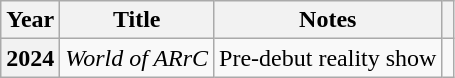<table class="wikitable plainrowheaders">
<tr>
<th scope="col">Year</th>
<th scope="col">Title</th>
<th scope="col" class="unsortable">Notes</th>
<th scope="col" class="unsortable"></th>
</tr>
<tr>
<th scope="row">2024</th>
<td><em>World of ARrC</em></td>
<td>Pre-debut reality show</td>
<td style="text-align:center"></td>
</tr>
</table>
